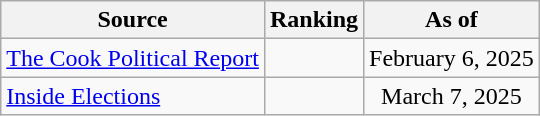<table class="wikitable" style="text-align:center">
<tr>
<th>Source</th>
<th>Ranking</th>
<th>As of</th>
</tr>
<tr>
<td align=left><a href='#'>The Cook Political Report</a></td>
<td></td>
<td>February 6, 2025</td>
</tr>
<tr>
<td align=left><a href='#'>Inside Elections</a></td>
<td></td>
<td>March 7, 2025</td>
</tr>
</table>
